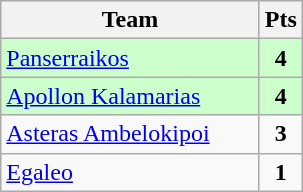<table class="wikitable" style="text-align: center;">
<tr>
<th width=165>Team</th>
<th width=20>Pts</th>
</tr>
<tr bgcolor="#ccffcc">
<td align=left><a href='#'>Panserraikos</a></td>
<td><strong>4</strong></td>
</tr>
<tr bgcolor="#ccffcc">
<td align=left><a href='#'>Apollon Kalamarias</a></td>
<td><strong>4</strong></td>
</tr>
<tr>
<td align=left><a href='#'>Asteras Ambelokipoi</a></td>
<td><strong>3</strong></td>
</tr>
<tr>
<td align=left><a href='#'>Egaleo</a></td>
<td><strong>1</strong></td>
</tr>
</table>
